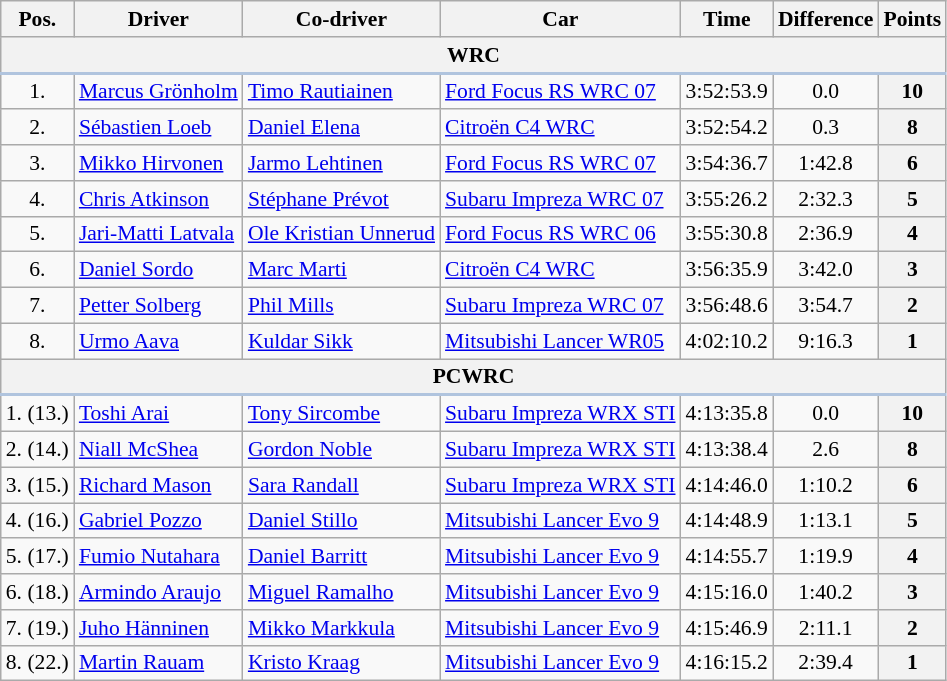<table class="wikitable" style="text-align: center; font-size: 90%; max-width: 950px;">
<tr>
<th>Pos.</th>
<th>Driver</th>
<th>Co-driver</th>
<th>Car</th>
<th>Time</th>
<th>Difference</th>
<th>Points</th>
</tr>
<tr>
<th colspan="7" style="border-bottom: 2px solid LightSteelBlue;">WRC</th>
</tr>
<tr>
<td>1.</td>
<td align=left> <a href='#'>Marcus Grönholm</a></td>
<td align=left> <a href='#'>Timo Rautiainen</a></td>
<td align=left><a href='#'>Ford Focus RS WRC 07</a></td>
<td>3:52:53.9</td>
<td>0.0</td>
<th>10</th>
</tr>
<tr>
<td>2.</td>
<td align=left> <a href='#'>Sébastien Loeb</a></td>
<td align=left> <a href='#'>Daniel Elena</a></td>
<td align=left><a href='#'>Citroën C4 WRC</a></td>
<td>3:52:54.2</td>
<td>0.3</td>
<th>8</th>
</tr>
<tr>
<td>3.</td>
<td align=left> <a href='#'>Mikko Hirvonen</a></td>
<td align=left> <a href='#'>Jarmo Lehtinen</a></td>
<td align=left><a href='#'>Ford Focus RS WRC 07</a></td>
<td>3:54:36.7</td>
<td>1:42.8</td>
<th>6</th>
</tr>
<tr>
<td>4.</td>
<td align=left> <a href='#'>Chris Atkinson</a></td>
<td align=left> <a href='#'>Stéphane Prévot</a></td>
<td align=left><a href='#'>Subaru Impreza WRC 07</a></td>
<td>3:55:26.2</td>
<td>2:32.3</td>
<th>5</th>
</tr>
<tr>
<td>5.</td>
<td align=left> <a href='#'>Jari-Matti Latvala</a></td>
<td align=left> <a href='#'>Ole Kristian Unnerud</a></td>
<td align=left><a href='#'>Ford Focus RS WRC 06</a></td>
<td>3:55:30.8</td>
<td>2:36.9</td>
<th>4</th>
</tr>
<tr>
<td>6.</td>
<td align=left> <a href='#'>Daniel Sordo</a></td>
<td align=left> <a href='#'>Marc Marti</a></td>
<td align=left><a href='#'>Citroën C4 WRC</a></td>
<td>3:56:35.9</td>
<td>3:42.0</td>
<th>3</th>
</tr>
<tr>
<td>7.</td>
<td align=left> <a href='#'>Petter Solberg</a></td>
<td align=left> <a href='#'>Phil Mills</a></td>
<td align=left><a href='#'>Subaru Impreza WRC 07</a></td>
<td>3:56:48.6</td>
<td>3:54.7</td>
<th>2</th>
</tr>
<tr>
<td>8.</td>
<td align=left> <a href='#'>Urmo Aava</a></td>
<td align=left> <a href='#'>Kuldar Sikk</a></td>
<td align=left><a href='#'>Mitsubishi Lancer WR05</a></td>
<td>4:02:10.2</td>
<td>9:16.3</td>
<th>1</th>
</tr>
<tr>
<th colspan="7" style="border-bottom: 2px solid LightSteelBlue;">PCWRC</th>
</tr>
<tr>
<td>1. (13.)</td>
<td align="left"> <a href='#'>Toshi Arai</a></td>
<td align="left"> <a href='#'>Tony Sircombe</a></td>
<td align="left"><a href='#'>Subaru Impreza WRX STI</a></td>
<td>4:13:35.8</td>
<td>0.0</td>
<th>10</th>
</tr>
<tr>
<td>2. (14.)</td>
<td align="left"> <a href='#'>Niall McShea</a></td>
<td align="left"> <a href='#'>Gordon Noble</a></td>
<td align="left"><a href='#'>Subaru Impreza WRX STI</a></td>
<td>4:13:38.4</td>
<td>2.6</td>
<th>8</th>
</tr>
<tr>
<td>3. (15.)</td>
<td align="left"> <a href='#'>Richard Mason</a></td>
<td align="left"> <a href='#'>Sara Randall</a></td>
<td align="left"><a href='#'>Subaru Impreza WRX STI</a></td>
<td>4:14:46.0</td>
<td>1:10.2</td>
<th>6</th>
</tr>
<tr>
<td>4. (16.)</td>
<td align="left"> <a href='#'>Gabriel Pozzo</a></td>
<td align="left"> <a href='#'>Daniel Stillo</a></td>
<td align="left"><a href='#'>Mitsubishi Lancer Evo 9</a></td>
<td>4:14:48.9</td>
<td>1:13.1</td>
<th>5</th>
</tr>
<tr>
<td>5. (17.)</td>
<td align="left"> <a href='#'>Fumio Nutahara</a></td>
<td align="left"> <a href='#'>Daniel Barritt</a></td>
<td align="left"><a href='#'>Mitsubishi Lancer Evo 9</a></td>
<td>4:14:55.7</td>
<td>1:19.9</td>
<th>4</th>
</tr>
<tr>
<td>6. (18.)</td>
<td align="left"> <a href='#'>Armindo Araujo</a></td>
<td align="left"> <a href='#'>Miguel Ramalho</a></td>
<td align="left"><a href='#'>Mitsubishi Lancer Evo 9</a></td>
<td>4:15:16.0</td>
<td>1:40.2</td>
<th>3</th>
</tr>
<tr>
<td>7. (19.)</td>
<td align="left"> <a href='#'>Juho Hänninen</a></td>
<td align="left"> <a href='#'>Mikko Markkula</a></td>
<td align="left"><a href='#'>Mitsubishi Lancer Evo 9</a></td>
<td>4:15:46.9</td>
<td>2:11.1</td>
<th>2</th>
</tr>
<tr>
<td>8. (22.)</td>
<td align="left"> <a href='#'>Martin Rauam</a></td>
<td align="left"> <a href='#'>Kristo Kraag</a></td>
<td align="left"><a href='#'>Mitsubishi Lancer Evo 9</a></td>
<td>4:16:15.2</td>
<td>2:39.4</td>
<th>1</th>
</tr>
</table>
